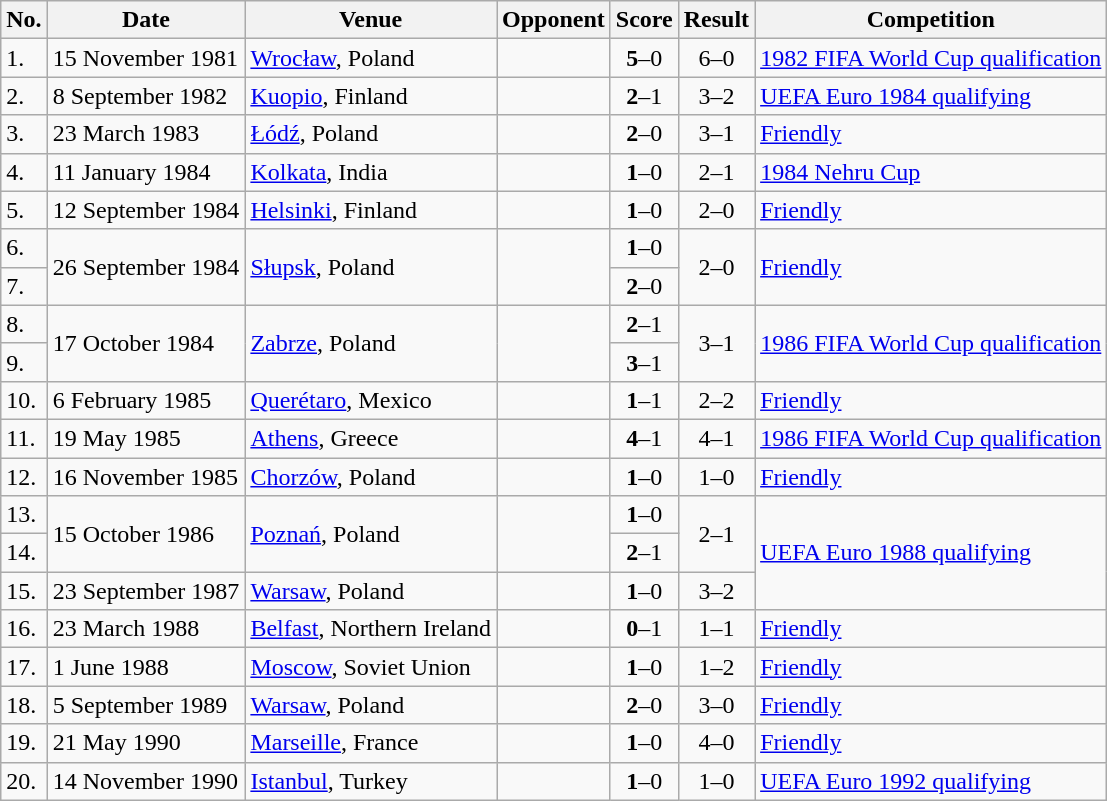<table class="wikitable">
<tr>
<th>No.</th>
<th>Date</th>
<th>Venue</th>
<th>Opponent</th>
<th>Score</th>
<th>Result</th>
<th>Competition</th>
</tr>
<tr>
<td>1.</td>
<td>15 November 1981</td>
<td><a href='#'>Wrocław</a>, Poland</td>
<td></td>
<td align=center><strong>5</strong>–0</td>
<td align=center>6–0</td>
<td><a href='#'>1982 FIFA World Cup qualification</a></td>
</tr>
<tr>
<td>2.</td>
<td>8 September 1982</td>
<td><a href='#'>Kuopio</a>, Finland</td>
<td></td>
<td align=center><strong>2</strong>–1</td>
<td align=center>3–2</td>
<td><a href='#'>UEFA Euro 1984 qualifying</a></td>
</tr>
<tr>
<td>3.</td>
<td>23 March 1983</td>
<td><a href='#'>Łódź</a>, Poland</td>
<td></td>
<td align=center><strong>2</strong>–0</td>
<td align=center>3–1</td>
<td><a href='#'>Friendly</a></td>
</tr>
<tr>
<td>4.</td>
<td>11 January 1984</td>
<td><a href='#'>Kolkata</a>, India</td>
<td></td>
<td align=center><strong>1</strong>–0</td>
<td align=center>2–1</td>
<td><a href='#'>1984 Nehru Cup</a></td>
</tr>
<tr>
<td>5.</td>
<td>12 September 1984</td>
<td><a href='#'>Helsinki</a>, Finland</td>
<td></td>
<td align=center><strong>1</strong>–0</td>
<td align=center>2–0</td>
<td><a href='#'>Friendly</a></td>
</tr>
<tr>
<td>6.</td>
<td rowspan=2>26 September 1984</td>
<td rowspan=2><a href='#'>Słupsk</a>, Poland</td>
<td rowspan=2></td>
<td align=center><strong>1</strong>–0</td>
<td rowspan=2 align=center>2–0</td>
<td rowspan=2><a href='#'>Friendly</a></td>
</tr>
<tr>
<td>7.</td>
<td align=center><strong>2</strong>–0</td>
</tr>
<tr>
<td>8.</td>
<td rowspan=2>17 October 1984</td>
<td rowspan=2><a href='#'>Zabrze</a>, Poland</td>
<td rowspan=2></td>
<td align=center><strong>2</strong>–1</td>
<td rowspan=2 align=center>3–1</td>
<td rowspan=2><a href='#'>1986 FIFA World Cup qualification</a></td>
</tr>
<tr>
<td>9.</td>
<td align=center><strong>3</strong>–1</td>
</tr>
<tr>
<td>10.</td>
<td>6 February 1985</td>
<td><a href='#'>Querétaro</a>, Mexico</td>
<td></td>
<td align=center><strong>1</strong>–1</td>
<td align=center>2–2</td>
<td><a href='#'>Friendly</a></td>
</tr>
<tr>
<td>11.</td>
<td>19 May 1985</td>
<td><a href='#'>Athens</a>, Greece</td>
<td></td>
<td align=center><strong>4</strong>–1</td>
<td align=center>4–1</td>
<td><a href='#'>1986 FIFA World Cup qualification</a></td>
</tr>
<tr>
<td>12.</td>
<td>16 November 1985</td>
<td><a href='#'>Chorzów</a>, Poland</td>
<td></td>
<td align=center><strong>1</strong>–0</td>
<td align=center>1–0</td>
<td><a href='#'>Friendly</a></td>
</tr>
<tr>
<td>13.</td>
<td rowspan=2>15 October 1986</td>
<td rowspan=2><a href='#'>Poznań</a>, Poland</td>
<td rowspan=2></td>
<td align=center><strong>1</strong>–0</td>
<td rowspan=2 align=center>2–1</td>
<td rowspan=3><a href='#'>UEFA Euro 1988 qualifying</a></td>
</tr>
<tr>
<td>14.</td>
<td align=center><strong>2</strong>–1</td>
</tr>
<tr>
<td>15.</td>
<td>23 September 1987</td>
<td><a href='#'>Warsaw</a>, Poland</td>
<td></td>
<td align=center><strong>1</strong>–0</td>
<td align=center>3–2</td>
</tr>
<tr>
<td>16.</td>
<td>23 March 1988</td>
<td><a href='#'>Belfast</a>, Northern Ireland</td>
<td></td>
<td align=center><strong>0</strong>–1</td>
<td align=center>1–1</td>
<td><a href='#'>Friendly</a></td>
</tr>
<tr>
<td>17.</td>
<td>1 June 1988</td>
<td><a href='#'>Moscow</a>, Soviet Union</td>
<td></td>
<td align=center><strong>1</strong>–0</td>
<td align=center>1–2</td>
<td><a href='#'>Friendly</a></td>
</tr>
<tr>
<td>18.</td>
<td>5 September 1989</td>
<td><a href='#'>Warsaw</a>, Poland</td>
<td></td>
<td align=center><strong>2</strong>–0</td>
<td align=center>3–0</td>
<td><a href='#'>Friendly</a></td>
</tr>
<tr>
<td>19.</td>
<td>21 May 1990</td>
<td><a href='#'>Marseille</a>, France</td>
<td></td>
<td align=center><strong>1</strong>–0</td>
<td align=center>4–0</td>
<td><a href='#'>Friendly</a></td>
</tr>
<tr>
<td>20.</td>
<td>14 November 1990</td>
<td><a href='#'>Istanbul</a>, Turkey</td>
<td></td>
<td align=center><strong>1</strong>–0</td>
<td align=center>1–0</td>
<td><a href='#'>UEFA Euro 1992 qualifying</a></td>
</tr>
</table>
